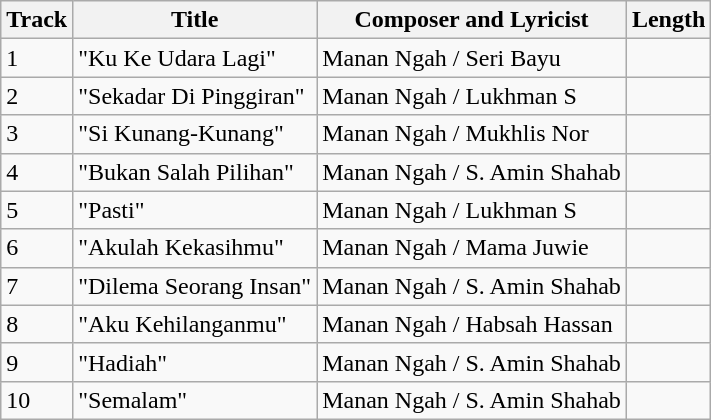<table class="wikitable">
<tr>
<th>Track</th>
<th>Title</th>
<th>Composer and Lyricist</th>
<th>Length</th>
</tr>
<tr>
<td>1</td>
<td>"Ku Ke Udara Lagi"</td>
<td>Manan Ngah / Seri Bayu</td>
<td></td>
</tr>
<tr>
<td>2</td>
<td>"Sekadar Di Pinggiran"</td>
<td>Manan Ngah / Lukhman S</td>
<td></td>
</tr>
<tr>
<td>3</td>
<td>"Si Kunang-Kunang"</td>
<td>Manan Ngah / Mukhlis Nor</td>
<td></td>
</tr>
<tr>
<td>4</td>
<td>"Bukan Salah Pilihan"</td>
<td>Manan Ngah / S. Amin Shahab</td>
<td></td>
</tr>
<tr>
<td>5</td>
<td>"Pasti"</td>
<td>Manan Ngah / Lukhman S</td>
<td></td>
</tr>
<tr>
<td>6</td>
<td>"Akulah Kekasihmu"</td>
<td>Manan Ngah / Mama Juwie</td>
<td></td>
</tr>
<tr>
<td>7</td>
<td>"Dilema Seorang Insan"</td>
<td>Manan Ngah / S. Amin Shahab</td>
<td></td>
</tr>
<tr>
<td>8</td>
<td>"Aku Kehilanganmu"</td>
<td>Manan Ngah / Habsah Hassan</td>
<td></td>
</tr>
<tr>
<td>9</td>
<td>"Hadiah"</td>
<td>Manan Ngah / S. Amin Shahab</td>
<td></td>
</tr>
<tr>
<td>10</td>
<td>"Semalam"</td>
<td>Manan Ngah / S. Amin Shahab</td>
<td></td>
</tr>
</table>
